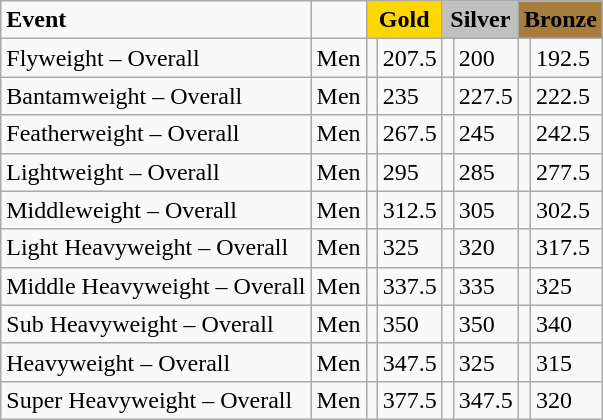<table class="wikitable">
<tr>
<td><strong>Event</strong></td>
<td></td>
<td !  style="text-align:center; background:gold;" colspan="2"><strong>Gold</strong></td>
<td !  style="text-align:center; background:silver;" colspan="2"><strong>Silver</strong></td>
<td !  style="text-align:center; background:#a67d3d;" colspan="2"><strong>Bronze</strong></td>
</tr>
<tr>
<td>Flyweight – Overall</td>
<td>Men</td>
<td></td>
<td>207.5</td>
<td></td>
<td>200</td>
<td></td>
<td>192.5</td>
</tr>
<tr>
<td>Bantamweight – Overall</td>
<td>Men</td>
<td></td>
<td>235</td>
<td></td>
<td>227.5</td>
<td></td>
<td>222.5</td>
</tr>
<tr>
<td>Featherweight – Overall</td>
<td>Men</td>
<td></td>
<td>267.5</td>
<td></td>
<td>245</td>
<td></td>
<td>242.5</td>
</tr>
<tr>
<td>Lightweight – Overall</td>
<td>Men</td>
<td></td>
<td>295</td>
<td></td>
<td>285</td>
<td></td>
<td>277.5</td>
</tr>
<tr>
<td>Middleweight – Overall</td>
<td>Men</td>
<td></td>
<td>312.5</td>
<td></td>
<td>305</td>
<td></td>
<td>302.5</td>
</tr>
<tr>
<td>Light Heavyweight – Overall</td>
<td>Men</td>
<td></td>
<td>325</td>
<td></td>
<td>320</td>
<td></td>
<td>317.5</td>
</tr>
<tr>
<td>Middle Heavyweight – Overall</td>
<td>Men</td>
<td></td>
<td>337.5</td>
<td></td>
<td>335</td>
<td></td>
<td>325</td>
</tr>
<tr>
<td>Sub Heavyweight – Overall</td>
<td>Men</td>
<td></td>
<td>350</td>
<td></td>
<td>350</td>
<td></td>
<td>340</td>
</tr>
<tr>
<td>Heavyweight – Overall</td>
<td>Men</td>
<td></td>
<td>347.5</td>
<td></td>
<td>325</td>
<td></td>
<td>315</td>
</tr>
<tr>
<td>Super Heavyweight – Overall</td>
<td>Men</td>
<td></td>
<td>377.5</td>
<td></td>
<td>347.5</td>
<td></td>
<td>320</td>
</tr>
</table>
